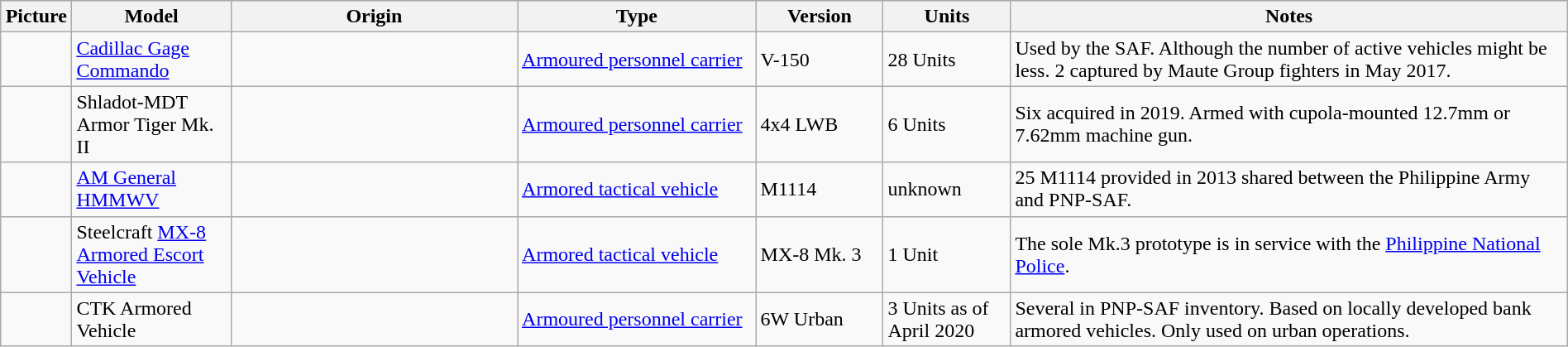<table class="wikitable" style="width:100%;">
<tr bgcolor=#B0E0E6>
<th style="width:3%;">Picture</th>
<th style="width:10%;">Model</th>
<th style="width:18%;">Origin</th>
<th style="width:15%;">Type</th>
<th style="width:8%;">Version</th>
<th style="width:8%;">Units</th>
<th style="width:35%;">Notes</th>
</tr>
<tr>
<td></td>
<td><a href='#'>Cadillac Gage Commando</a></td>
<td></td>
<td><a href='#'>Armoured personnel carrier</a></td>
<td>V-150</td>
<td>28 Units</td>
<td>Used by the SAF. Although the number of active vehicles might be less. 2 captured by Maute Group fighters in May 2017.</td>
</tr>
<tr>
<td></td>
<td>Shladot-MDT Armor Tiger Mk. II</td>
<td></td>
<td><a href='#'>Armoured personnel carrier</a></td>
<td>4x4 LWB</td>
<td>6 Units</td>
<td>Six acquired in 2019. Armed with cupola-mounted 12.7mm or 7.62mm machine gun.</td>
</tr>
<tr>
<td></td>
<td><a href='#'>AM General</a> <a href='#'>HMMWV</a></td>
<td></td>
<td><a href='#'>Armored tactical vehicle</a></td>
<td>M1114</td>
<td>unknown</td>
<td>25 M1114 provided in 2013 shared between the Philippine Army and PNP-SAF.</td>
</tr>
<tr>
<td></td>
<td>Steelcraft <a href='#'>MX-8 Armored Escort Vehicle</a></td>
<td></td>
<td><a href='#'>Armored tactical vehicle</a></td>
<td>MX-8 Mk. 3</td>
<td>1 Unit</td>
<td>The sole Mk.3 prototype is in service with the <a href='#'>Philippine National Police</a>.</td>
</tr>
<tr>
<td></td>
<td>CTK Armored Vehicle</td>
<td></td>
<td><a href='#'>Armoured personnel carrier</a></td>
<td>6W Urban</td>
<td>3 Units as of April 2020</td>
<td>Several in PNP-SAF inventory. Based on locally developed bank armored vehicles. Only used on urban operations.</td>
</tr>
</table>
